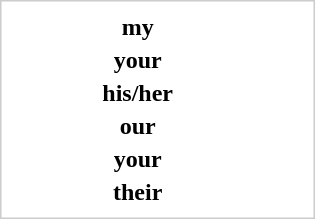<table style="margin:10px;padding:5px;width:210px;border:1px solid #CCCCCC">
<tr>
<th>my</th>
<td></td>
<td></td>
<td></td>
</tr>
<tr>
<th>your</th>
<td></td>
<td></td>
<td></td>
</tr>
<tr>
<th>his/her</th>
<td></td>
<td></td>
<td></td>
</tr>
<tr>
<th>our</th>
<td></td>
<td></td>
<td></td>
</tr>
<tr>
<th>your</th>
<td></td>
<td></td>
<td></td>
</tr>
<tr>
<th>their</th>
<td></td>
<td></td>
<td></td>
</tr>
</table>
